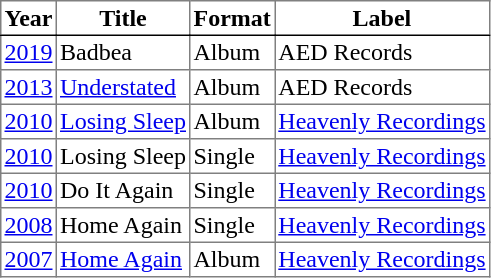<table border=1 cellpadding=2 style="border-collapse:collapse;">
<tr style="border-bottom:1px solid black;">
<th>Year</th>
<th>Title</th>
<th>Format</th>
<th>Label</th>
</tr>
<tr>
<td><a href='#'>2019</a></td>
<td>Badbea</td>
<td>Album</td>
<td>AED Records</td>
</tr>
<tr>
<td><a href='#'>2013</a></td>
<td><a href='#'>Understated</a></td>
<td>Album</td>
<td>AED Records</td>
</tr>
<tr>
<td><a href='#'>2010</a></td>
<td><a href='#'>Losing Sleep</a></td>
<td>Album</td>
<td><a href='#'>Heavenly Recordings</a></td>
</tr>
<tr>
<td><a href='#'>2010</a></td>
<td>Losing Sleep</td>
<td>Single</td>
<td><a href='#'>Heavenly Recordings</a></td>
</tr>
<tr>
<td><a href='#'>2010</a></td>
<td>Do It Again</td>
<td>Single</td>
<td><a href='#'>Heavenly Recordings</a></td>
</tr>
<tr>
<td><a href='#'>2008</a></td>
<td>Home Again</td>
<td>Single</td>
<td><a href='#'>Heavenly Recordings</a></td>
</tr>
<tr>
<td><a href='#'>2007</a></td>
<td><a href='#'>Home Again</a></td>
<td>Album</td>
<td><a href='#'>Heavenly Recordings</a></td>
</tr>
</table>
